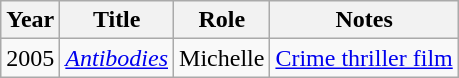<table class="wikitable sortable">
<tr>
<th>Year</th>
<th>Title</th>
<th>Role</th>
<th class="unsortable">Notes</th>
</tr>
<tr>
<td>2005</td>
<td><em><a href='#'>Antibodies</a></em></td>
<td>Michelle</td>
<td><a href='#'>Crime thriller film</a></td>
</tr>
</table>
